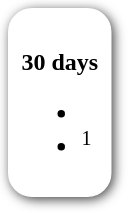<table style=" border-radius:1em; box-shadow: 0.1em 0.1em 0.5em rgba(0,0,0,0.75); background-color: white; border: 1px solid white; padding: 5px;">
<tr style="vertical-align:top;">
<td><br><strong>30 days</strong><ul><li></li><li><sup>1</sup></li></ul></td>
</tr>
</table>
